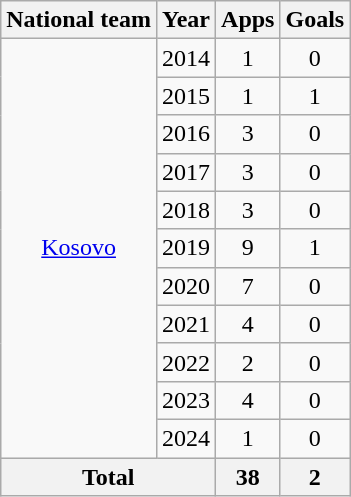<table class="wikitable" style="text-align:center">
<tr>
<th>National team</th>
<th>Year</th>
<th>Apps</th>
<th>Goals</th>
</tr>
<tr>
<td rowspan="11"><a href='#'>Kosovo</a></td>
<td>2014</td>
<td>1</td>
<td>0</td>
</tr>
<tr>
<td>2015</td>
<td>1</td>
<td>1</td>
</tr>
<tr>
<td>2016</td>
<td>3</td>
<td>0</td>
</tr>
<tr>
<td>2017</td>
<td>3</td>
<td>0</td>
</tr>
<tr>
<td>2018</td>
<td>3</td>
<td>0</td>
</tr>
<tr>
<td>2019</td>
<td>9</td>
<td>1</td>
</tr>
<tr>
<td>2020</td>
<td>7</td>
<td>0</td>
</tr>
<tr>
<td>2021</td>
<td>4</td>
<td>0</td>
</tr>
<tr>
<td>2022</td>
<td>2</td>
<td>0</td>
</tr>
<tr>
<td>2023</td>
<td>4</td>
<td>0</td>
</tr>
<tr>
<td>2024</td>
<td>1</td>
<td>0</td>
</tr>
<tr>
<th colspan="2">Total</th>
<th>38</th>
<th>2</th>
</tr>
</table>
